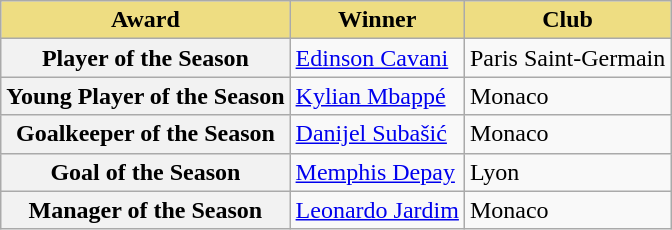<table class="wikitable">
<tr>
<th style="background-color: #eedd82">Award</th>
<th style="background-color: #eedd82">Winner</th>
<th style="background-color: #eedd82">Club</th>
</tr>
<tr>
<th>Player of the Season</th>
<td> <a href='#'>Edinson Cavani</a></td>
<td>Paris Saint-Germain</td>
</tr>
<tr>
<th>Young Player of the Season</th>
<td> <a href='#'>Kylian Mbappé</a></td>
<td>Monaco</td>
</tr>
<tr>
<th>Goalkeeper of the Season</th>
<td> <a href='#'>Danijel Subašić</a></td>
<td>Monaco</td>
</tr>
<tr>
<th>Goal of the Season</th>
<td> <a href='#'>Memphis Depay</a></td>
<td>Lyon</td>
</tr>
<tr>
<th>Manager of the Season</th>
<td> <a href='#'>Leonardo Jardim</a></td>
<td>Monaco</td>
</tr>
</table>
